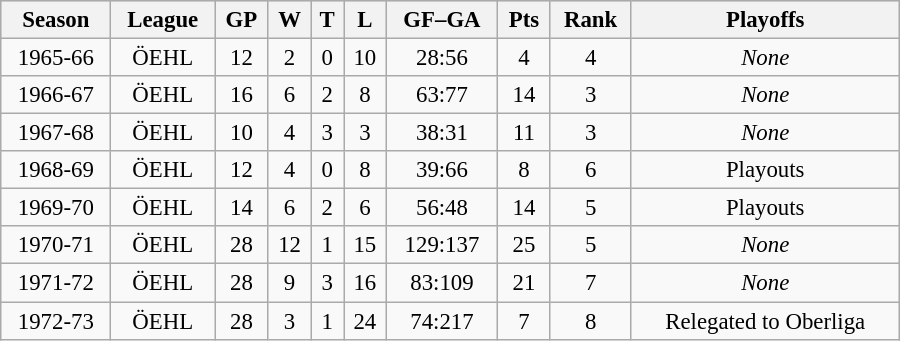<table class="wikitable" style="font-size:95%; width:600px;">
<tr bgcolor="#dddddd">
<th>Season</th>
<th>League</th>
<th>GP</th>
<th>W</th>
<th>T</th>
<th>L</th>
<th>GF–GA</th>
<th>Pts</th>
<th>Rank</th>
<th>Playoffs</th>
</tr>
<tr align="center">
<td>1965-66</td>
<td>ÖEHL</td>
<td>12</td>
<td>2</td>
<td>0</td>
<td>10</td>
<td>28:56</td>
<td>4</td>
<td>4</td>
<td><em>None</em></td>
</tr>
<tr align="center">
<td>1966-67</td>
<td>ÖEHL</td>
<td>16</td>
<td>6</td>
<td>2</td>
<td>8</td>
<td>63:77</td>
<td>14</td>
<td>3</td>
<td><em>None</em></td>
</tr>
<tr align="center">
<td>1967-68</td>
<td>ÖEHL</td>
<td>10</td>
<td>4</td>
<td>3</td>
<td>3</td>
<td>38:31</td>
<td>11</td>
<td>3</td>
<td><em>None</em></td>
</tr>
<tr align="center">
<td>1968-69</td>
<td>ÖEHL</td>
<td>12</td>
<td>4</td>
<td>0</td>
<td>8</td>
<td>39:66</td>
<td>8</td>
<td>6</td>
<td>Playouts</td>
</tr>
<tr align="center">
<td>1969-70</td>
<td>ÖEHL</td>
<td>14</td>
<td>6</td>
<td>2</td>
<td>6</td>
<td>56:48</td>
<td>14</td>
<td>5</td>
<td>Playouts</td>
</tr>
<tr align="center">
<td>1970-71</td>
<td>ÖEHL</td>
<td>28</td>
<td>12</td>
<td>1</td>
<td>15</td>
<td>129:137</td>
<td>25</td>
<td>5</td>
<td><em>None</em></td>
</tr>
<tr align="center">
<td>1971-72</td>
<td>ÖEHL</td>
<td>28</td>
<td>9</td>
<td>3</td>
<td>16</td>
<td>83:109</td>
<td>21</td>
<td>7</td>
<td><em>None</em></td>
</tr>
<tr align="center">
<td>1972-73</td>
<td>ÖEHL</td>
<td>28</td>
<td>3</td>
<td>1</td>
<td>24</td>
<td>74:217</td>
<td>7</td>
<td>8</td>
<td>Relegated to Oberliga</td>
</tr>
</table>
